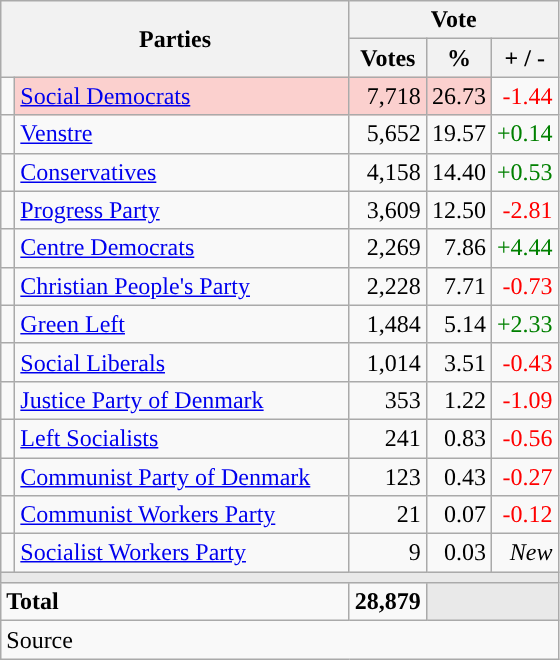<table class="wikitable" style="text-align:right;">
<tr>
<th style="text-align:centre;" rowspan="2" colspan="2" width="225">Parties</th>
<th colspan="3">Vote</th>
</tr>
<tr>
<th width="15">Votes</th>
<th width="15">%</th>
<th width="15">+ / -</th>
</tr>
<tr>
<td width="2" style="color:inherit;background:"></td>
<td bgcolor=#fbd0ce  align="left"><a href='#'>Social Democrats</a></td>
<td bgcolor=#fbd0ce>7,718</td>
<td bgcolor=#fbd0ce>26.73</td>
<td style=color:red;>-1.44</td>
</tr>
<tr>
<td width="2" style="color:inherit;background:"></td>
<td align="left"><a href='#'>Venstre</a></td>
<td>5,652</td>
<td>19.57</td>
<td style=color:green;>+0.14</td>
</tr>
<tr>
<td width="2" style="color:inherit;background:"></td>
<td align="left"><a href='#'>Conservatives</a></td>
<td>4,158</td>
<td>14.40</td>
<td style=color:green;>+0.53</td>
</tr>
<tr>
<td width="2" style="color:inherit;background:"></td>
<td align="left"><a href='#'>Progress Party</a></td>
<td>3,609</td>
<td>12.50</td>
<td style=color:red;>-2.81</td>
</tr>
<tr>
<td width="2" style="color:inherit;background:"></td>
<td align="left"><a href='#'>Centre Democrats</a></td>
<td>2,269</td>
<td>7.86</td>
<td style=color:green;>+4.44</td>
</tr>
<tr>
<td width="2" style="color:inherit;background:"></td>
<td align="left"><a href='#'>Christian People's Party</a></td>
<td>2,228</td>
<td>7.71</td>
<td style=color:red;>-0.73</td>
</tr>
<tr>
<td width="2" style="color:inherit;background:"></td>
<td align="left"><a href='#'>Green Left</a></td>
<td>1,484</td>
<td>5.14</td>
<td style=color:green;>+2.33</td>
</tr>
<tr>
<td width="2" style="color:inherit;background:"></td>
<td align="left"><a href='#'>Social Liberals</a></td>
<td>1,014</td>
<td>3.51</td>
<td style=color:red;>-0.43</td>
</tr>
<tr>
<td width="2" style="color:inherit;background:"></td>
<td align="left"><a href='#'>Justice Party of Denmark</a></td>
<td>353</td>
<td>1.22</td>
<td style=color:red;>-1.09</td>
</tr>
<tr>
<td width="2" style="color:inherit;background:"></td>
<td align="left"><a href='#'>Left Socialists</a></td>
<td>241</td>
<td>0.83</td>
<td style=color:red;>-0.56</td>
</tr>
<tr>
<td width="2" style="color:inherit;background:"></td>
<td align="left"><a href='#'>Communist Party of Denmark</a></td>
<td>123</td>
<td>0.43</td>
<td style=color:red;>-0.27</td>
</tr>
<tr>
<td width="2" style="color:inherit;background:"></td>
<td align="left"><a href='#'>Communist Workers Party</a></td>
<td>21</td>
<td>0.07</td>
<td style=color:red;>-0.12</td>
</tr>
<tr>
<td width="2" style="color:inherit;background:"></td>
<td align="left"><a href='#'>Socialist Workers Party</a></td>
<td>9</td>
<td>0.03</td>
<td><em>New</em></td>
</tr>
<tr>
<td colspan="7" bgcolor="#E9E9E9"></td>
</tr>
<tr>
<td align="left" colspan="2"><strong>Total</strong></td>
<td><strong>28,879</strong></td>
<td bgcolor="#E9E9E9" colspan="2"></td>
</tr>
<tr>
<td align="left" colspan="6">Source</td>
</tr>
</table>
